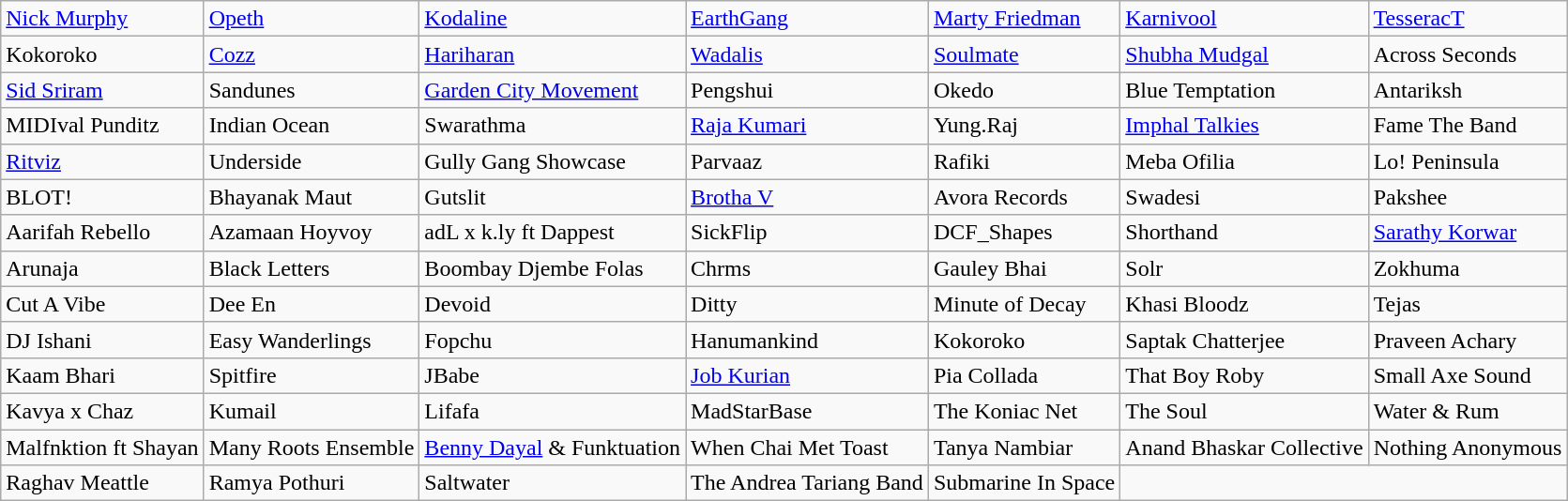<table class="wikitable mw-collapsible mw-collapsed">
<tr>
<td><a href='#'>Nick Murphy</a></td>
<td><a href='#'>Opeth</a></td>
<td><a href='#'>Kodaline</a></td>
<td><a href='#'>EarthGang</a></td>
<td><a href='#'>Marty Friedman</a></td>
<td><a href='#'>Karnivool</a></td>
<td><a href='#'>TesseracT</a></td>
</tr>
<tr>
<td>Kokoroko</td>
<td><a href='#'>Cozz</a></td>
<td><a href='#'>Hariharan</a></td>
<td><a href='#'>Wadalis</a></td>
<td><a href='#'>Soulmate</a></td>
<td><a href='#'>Shubha Mudgal</a></td>
<td>Across Seconds</td>
</tr>
<tr>
<td><a href='#'>Sid Sriram</a></td>
<td>Sandunes</td>
<td><a href='#'>Garden City Movement</a></td>
<td>Pengshui</td>
<td>Okedo</td>
<td>Blue Temptation</td>
<td>Antariksh</td>
</tr>
<tr>
<td>MIDIval Punditz</td>
<td>Indian Ocean</td>
<td>Swarathma</td>
<td><a href='#'>Raja Kumari</a></td>
<td>Yung.Raj</td>
<td><a href='#'>Imphal Talkies</a></td>
<td>Fame The Band</td>
</tr>
<tr>
<td><a href='#'>Ritviz</a></td>
<td>Underside</td>
<td>Gully Gang Showcase</td>
<td>Parvaaz</td>
<td>Rafiki</td>
<td>Meba Ofilia</td>
<td>Lo! Peninsula</td>
</tr>
<tr>
<td>BLOT!</td>
<td>Bhayanak Maut</td>
<td>Gutslit</td>
<td><a href='#'>Brotha V</a></td>
<td>Avora Records</td>
<td>Swadesi</td>
<td>Pakshee</td>
</tr>
<tr>
<td>Aarifah Rebello</td>
<td>Azamaan Hoyvoy</td>
<td>adL x k.ly ft Dappest</td>
<td>SickFlip</td>
<td>DCF_Shapes</td>
<td>Shorthand</td>
<td><a href='#'>Sarathy Korwar</a></td>
</tr>
<tr>
<td>Arunaja</td>
<td>Black Letters</td>
<td>Boombay Djembe Folas</td>
<td>Chrms</td>
<td>Gauley Bhai</td>
<td>Solr</td>
<td>Zokhuma</td>
</tr>
<tr>
<td>Cut A Vibe</td>
<td>Dee En</td>
<td>Devoid</td>
<td>Ditty</td>
<td>Minute of Decay</td>
<td>Khasi Bloodz</td>
<td>Tejas</td>
</tr>
<tr>
<td>DJ Ishani</td>
<td>Easy Wanderlings</td>
<td>Fopchu</td>
<td>Hanumankind</td>
<td>Kokoroko</td>
<td>Saptak Chatterjee</td>
<td>Praveen Achary</td>
</tr>
<tr>
<td>Kaam Bhari</td>
<td>Spitfire</td>
<td>JBabe</td>
<td><a href='#'>Job Kurian</a></td>
<td>Pia Collada</td>
<td>That Boy Roby</td>
<td>Small Axe Sound</td>
</tr>
<tr>
<td>Kavya x Chaz</td>
<td>Kumail</td>
<td>Lifafa</td>
<td>MadStarBase</td>
<td>The Koniac Net</td>
<td>The Soul</td>
<td>Water & Rum</td>
</tr>
<tr>
<td>Malfnktion ft Shayan</td>
<td>Many Roots Ensemble</td>
<td><a href='#'>Benny Dayal</a> & Funktuation</td>
<td>When Chai Met Toast</td>
<td>Tanya Nambiar</td>
<td>Anand Bhaskar Collective</td>
<td>Nothing Anonymous</td>
</tr>
<tr>
<td>Raghav Meattle</td>
<td>Ramya Pothuri</td>
<td>Saltwater</td>
<td>The Andrea Tariang Band</td>
<td>Submarine In Space</td>
<td colspan="2"></td>
</tr>
</table>
